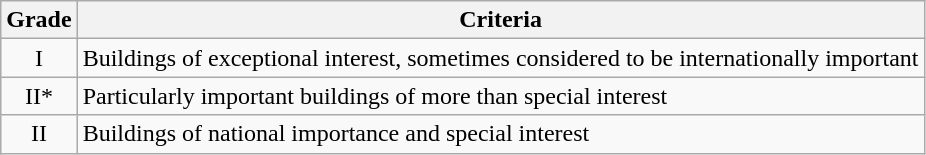<table class="wikitable">
<tr>
<th>Grade</th>
<th>Criteria</th>
</tr>
<tr>
<td align="center" >I</td>
<td>Buildings of exceptional interest, sometimes considered to be internationally important</td>
</tr>
<tr>
<td align="center" >II*</td>
<td>Particularly important buildings of more than special interest</td>
</tr>
<tr>
<td align="center" >II</td>
<td>Buildings of national importance and special interest</td>
</tr>
</table>
